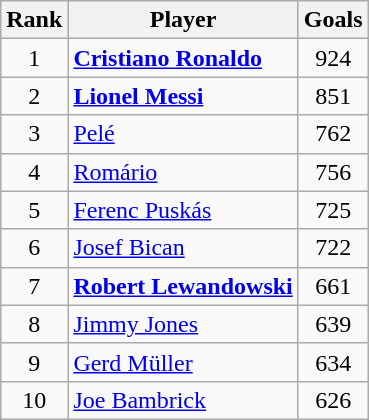<table class="wikitable" style="text-align:center">
<tr>
<th>Rank</th>
<th>Player</th>
<th>Goals</th>
</tr>
<tr>
<td>1</td>
<td align="left"> <strong><a href='#'>Cristiano Ronaldo</a></strong></td>
<td>924</td>
</tr>
<tr>
<td>2</td>
<td align="left"> <strong><a href='#'>Lionel Messi</a></strong></td>
<td>851</td>
</tr>
<tr>
<td>3</td>
<td align="left"> <a href='#'>Pelé</a></td>
<td>762</td>
</tr>
<tr>
<td>4</td>
<td align="left"> <a href='#'>Romário</a></td>
<td>756</td>
</tr>
<tr>
<td>5</td>
<td align="left">   <a href='#'>Ferenc Puskás</a></td>
<td>725</td>
</tr>
<tr>
<td>6</td>
<td align="left">  <a href='#'>Josef Bican</a></td>
<td>722</td>
</tr>
<tr>
<td>7</td>
<td align="left"> <strong><a href='#'>Robert Lewandowski</a></strong></td>
<td>661</td>
</tr>
<tr>
<td>8</td>
<td align="left"> <a href='#'>Jimmy Jones</a></td>
<td>639</td>
</tr>
<tr>
<td>9</td>
<td align="left"> <a href='#'>Gerd Müller</a></td>
<td>634</td>
</tr>
<tr>
<td>10</td>
<td align="left"> <a href='#'>Joe Bambrick</a></td>
<td>626</td>
</tr>
</table>
